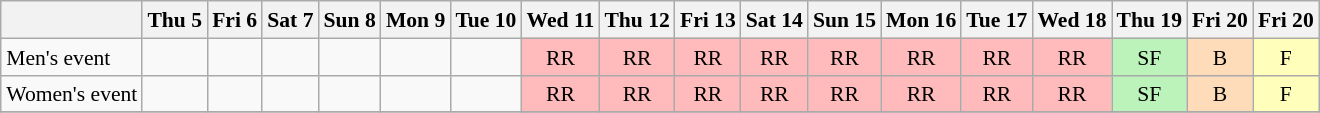<table class="wikitable" style="margin:0.5em auto; font-size:90%; line-height:1.25em;text-align:center">
<tr>
<th></th>
<th>Thu 5</th>
<th>Fri 6</th>
<th>Sat 7</th>
<th>Sun 8</th>
<th>Mon 9</th>
<th>Tue 10</th>
<th colspan="2">Wed 11</th>
<th>Thu 12</th>
<th>Fri 13</th>
<th>Sat 14</th>
<th>Sun 15</th>
<th>Mon 16</th>
<th>Tue 17</th>
<th>Wed 18</th>
<th>Thu 19</th>
<th>Fri 20</th>
<th>Fri 20</th>
</tr>
<tr>
<td align="left">Men's event</td>
<td></td>
<td></td>
<td></td>
<td></td>
<td></td>
<td colspan="2"></td>
<td style="background-color:#FFBBBB">RR</td>
<td style="background-color:#FFBBBB">RR</td>
<td style="background-color:#FFBBBB">RR</td>
<td style="background-color:#FFBBBB">RR</td>
<td style="background-color:#FFBBBB">RR</td>
<td style="background-color:#FFBBBB">RR</td>
<td style="background-color:#FFBBBB">RR</td>
<td style="background-color:#FFBBBB">RR</td>
<td style="background-color:#BBF3BB">SF</td>
<td style="background-color:#FEDCBA">B</td>
<td style="background-color:#FFFFBB">F</td>
</tr>
<tr>
<td align="left">Women's event</td>
<td></td>
<td></td>
<td></td>
<td></td>
<td></td>
<td colspan="2"></td>
<td style="background-color:#FFBBBB">RR</td>
<td style="background-color:#FFBBBB">RR</td>
<td style="background-color:#FFBBBB">RR</td>
<td style="background-color:#FFBBBB">RR</td>
<td style="background-color:#FFBBBB">RR</td>
<td style="background-color:#FFBBBB">RR</td>
<td style="background-color:#FFBBBB">RR</td>
<td style="background-color:#FFBBBB">RR</td>
<td style="background-color:#BBF3BB">SF</td>
<td style="background-color:#FEDCBA">B</td>
<td style="background-color:#FFFFBB">F</td>
</tr>
<tr>
</tr>
</table>
